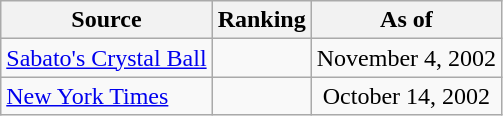<table class="wikitable" style="text-align:center">
<tr>
<th>Source</th>
<th>Ranking</th>
<th>As of</th>
</tr>
<tr>
<td align=left><a href='#'>Sabato's Crystal Ball</a></td>
<td></td>
<td>November 4, 2002</td>
</tr>
<tr>
<td align=left><a href='#'>New York Times</a></td>
<td></td>
<td>October 14, 2002</td>
</tr>
</table>
